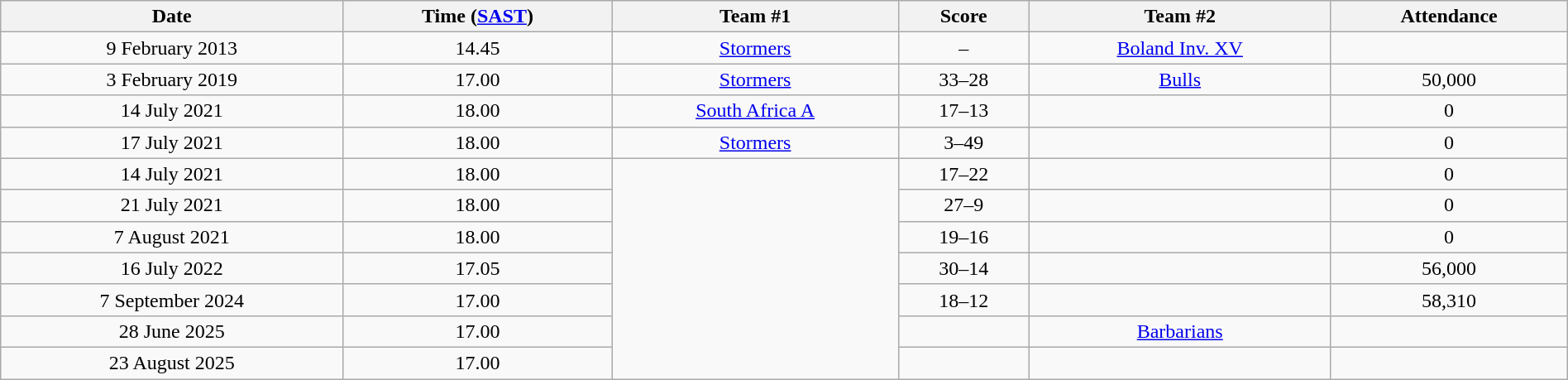<table class="sortable wikitable"  style="text-align:center; width:100%;">
<tr>
<th>Date</th>
<th>Time (<a href='#'>SAST</a>)</th>
<th>Team #1</th>
<th>Score</th>
<th>Team #2</th>
<th>Attendance</th>
</tr>
<tr>
<td>9 February 2013</td>
<td>14.45</td>
<td> <a href='#'>Stormers</a></td>
<td style="text-align:center;">–</td>
<td> <a href='#'>Boland Inv. XV</a></td>
<td style="text-align:center;"></td>
</tr>
<tr>
<td>3 February 2019</td>
<td>17.00</td>
<td> <a href='#'>Stormers</a></td>
<td style="text-align:center;">33–28</td>
<td> <a href='#'>Bulls</a></td>
<td style="text-align:center;">50,000</td>
</tr>
<tr>
<td>14 July 2021</td>
<td>18.00</td>
<td> <a href='#'>South Africa A</a></td>
<td style="text-align:center;">17–13</td>
<td></td>
<td style="text-align:center;">0</td>
</tr>
<tr>
<td>17 July 2021</td>
<td>18.00</td>
<td> <a href='#'>Stormers</a></td>
<td style="text-align:center;">3–49</td>
<td></td>
<td style="text-align:center;">0</td>
</tr>
<tr>
<td>14 July 2021</td>
<td>18.00</td>
<td rowspan=7></td>
<td style="text-align:center;">17–22</td>
<td></td>
<td style="text-align:center;">0</td>
</tr>
<tr>
<td>21 July 2021</td>
<td>18.00</td>
<td style="text-align:center;">27–9</td>
<td></td>
<td style="text-align:center;">0</td>
</tr>
<tr>
<td>7 August 2021</td>
<td>18.00</td>
<td style="text-align:center;">19–16</td>
<td></td>
<td style="text-align:center;">0</td>
</tr>
<tr>
<td>16 July 2022</td>
<td>17.05</td>
<td style="text-align:center;">30–14</td>
<td></td>
<td style="text-align:center;">56,000</td>
</tr>
<tr>
<td>7 September 2024</td>
<td>17.00</td>
<td style="text-align:center;">18–12</td>
<td></td>
<td style="text-align:center;">58,310</td>
</tr>
<tr>
<td>28 June 2025</td>
<td>17.00</td>
<td></td>
<td><a href='#'>Barbarians</a></td>
<td></td>
</tr>
<tr>
<td>23 August 2025</td>
<td>17.00</td>
<td></td>
<td></td>
<td></td>
</tr>
</table>
